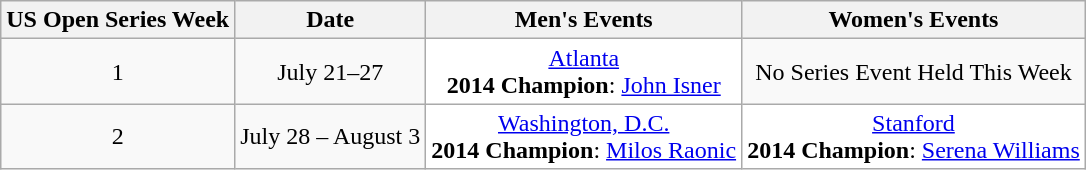<table class="wikitable">
<tr>
<th>US Open Series Week</th>
<th>Date</th>
<th>Men's Events</th>
<th>Women's Events</th>
</tr>
<tr align=center>
<td>1</td>
<td>July 21–27</td>
<td style="background:#fff;"><a href='#'>Atlanta</a><br><strong>2014 Champion</strong>:  <a href='#'>John Isner</a></td>
<td>No Series Event Held This Week</td>
</tr>
<tr align=center>
<td>2</td>
<td>July 28 – August 3</td>
<td style="background:#fff;"><a href='#'>Washington, D.C.</a><br><strong>2014 Champion</strong>:  <a href='#'>Milos Raonic</a> <br></td>
<td style="background:#fff;"><a href='#'>Stanford</a><br><strong>2014 Champion</strong>:   <a href='#'>Serena Williams</a></td>
</tr>
</table>
